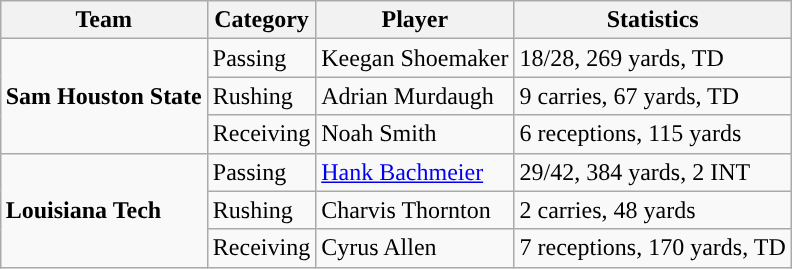<table class="wikitable" style="float: right;">
<tr>
<th>Team</th>
<th>Category</th>
<th>Player</th>
<th>Statistics</th>
</tr>
<tr>
<td rowspan=3><strong>Sam Houston State</strong></td>
<td>Passing</td>
<td>Keegan Shoemaker</td>
<td>18/28, 269 yards, TD</td>
</tr>
<tr>
<td>Rushing</td>
<td>Adrian Murdaugh</td>
<td>9 carries, 67 yards, TD</td>
</tr>
<tr>
<td>Receiving</td>
<td>Noah Smith</td>
<td>6 receptions, 115 yards</td>
</tr>
<tr>
<td rowspan=3><strong>Louisiana Tech</strong></td>
<td>Passing</td>
<td><a href='#'>Hank Bachmeier</a></td>
<td>29/42, 384 yards, 2 INT</td>
</tr>
<tr>
<td>Rushing</td>
<td>Charvis Thornton</td>
<td>2 carries, 48 yards</td>
</tr>
<tr>
<td>Receiving</td>
<td>Cyrus Allen</td>
<td>7 receptions, 170 yards, TD</td>
</tr>
</table>
